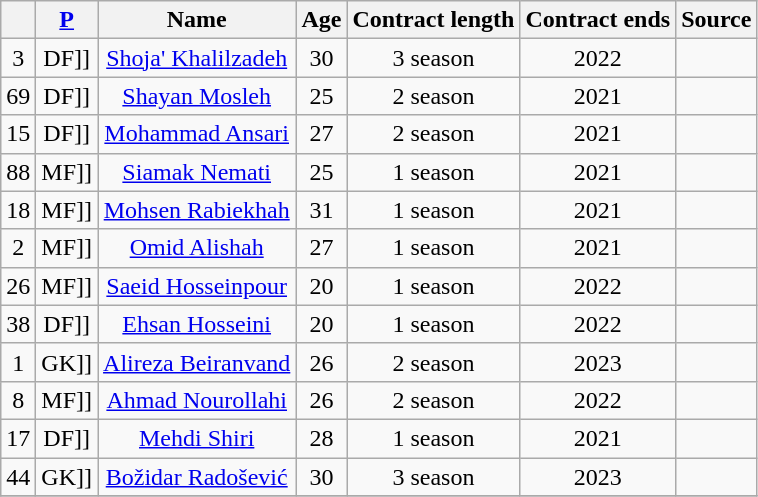<table class="wikitable sortable " style="text-align:center">
<tr>
<th></th>
<th><a href='#'>P</a></th>
<th>Name</th>
<th>Age</th>
<th>Contract length</th>
<th>Contract ends</th>
<th>Source</th>
</tr>
<tr>
<td>3</td>
<td [[>DF]]</td>
<td><a href='#'>Shoja' Khalilzadeh</a></td>
<td>30</td>
<td>3 season</td>
<td>2022</td>
<td></td>
</tr>
<tr>
<td>69</td>
<td [[>DF]]</td>
<td><a href='#'>Shayan Mosleh</a></td>
<td>25</td>
<td>2 season</td>
<td>2021</td>
<td></td>
</tr>
<tr>
<td>15</td>
<td [[>DF]]</td>
<td><a href='#'>Mohammad Ansari</a></td>
<td>27</td>
<td>2 season</td>
<td>2021</td>
<td></td>
</tr>
<tr>
<td>88</td>
<td [[>MF]]</td>
<td><a href='#'>Siamak Nemati</a></td>
<td>25</td>
<td>1 season</td>
<td>2021</td>
<td></td>
</tr>
<tr>
<td>18</td>
<td [[>MF]]</td>
<td><a href='#'>Mohsen Rabiekhah</a></td>
<td>31</td>
<td>1 season</td>
<td>2021</td>
<td></td>
</tr>
<tr>
<td>2</td>
<td [[>MF]]</td>
<td><a href='#'>Omid Alishah</a></td>
<td>27</td>
<td>1 season</td>
<td>2021</td>
<td></td>
</tr>
<tr>
<td>26</td>
<td [[>MF]]</td>
<td><a href='#'>Saeid Hosseinpour</a></td>
<td>20</td>
<td>1 season</td>
<td>2022</td>
<td></td>
</tr>
<tr>
<td>38</td>
<td [[>DF]]</td>
<td><a href='#'>Ehsan Hosseini</a></td>
<td>20</td>
<td>1 season</td>
<td>2022</td>
<td></td>
</tr>
<tr>
<td>1</td>
<td [[>GK]]</td>
<td><a href='#'>Alireza Beiranvand</a></td>
<td>26</td>
<td>2 season</td>
<td>2023</td>
<td></td>
</tr>
<tr>
<td>8</td>
<td [[>MF]]</td>
<td><a href='#'>Ahmad Nourollahi</a></td>
<td>26</td>
<td>2 season</td>
<td>2022</td>
<td></td>
</tr>
<tr>
<td>17</td>
<td [[>DF]]</td>
<td><a href='#'>Mehdi Shiri</a></td>
<td>28</td>
<td>1 season</td>
<td>2021</td>
<td></td>
</tr>
<tr>
<td>44</td>
<td [[>GK]]</td>
<td><a href='#'>Božidar Radošević</a></td>
<td>30</td>
<td>3 season</td>
<td>2023</td>
<td></td>
</tr>
<tr>
</tr>
</table>
